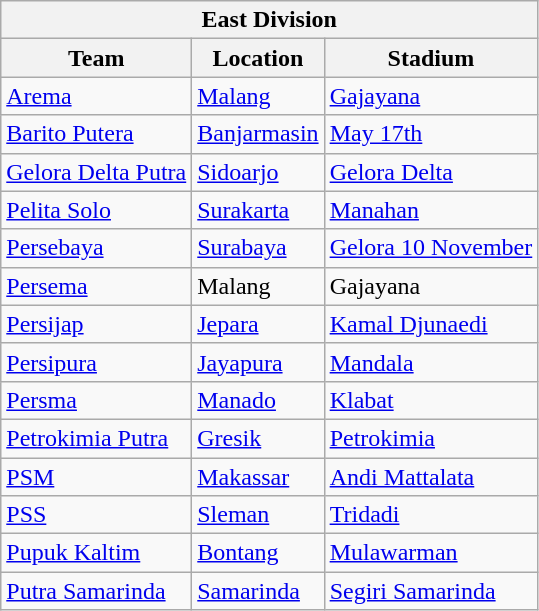<table class="wikitable" style="text-align: left;">
<tr>
<th colspan="3">East Division</th>
</tr>
<tr>
<th>Team</th>
<th>Location</th>
<th>Stadium</th>
</tr>
<tr>
<td><a href='#'>Arema</a></td>
<td><a href='#'>Malang</a></td>
<td><a href='#'>Gajayana</a></td>
</tr>
<tr>
<td><a href='#'>Barito Putera</a></td>
<td><a href='#'>Banjarmasin</a></td>
<td><a href='#'>May 17th</a></td>
</tr>
<tr>
<td><a href='#'>Gelora Delta Putra</a></td>
<td><a href='#'>Sidoarjo</a></td>
<td><a href='#'>Gelora Delta</a></td>
</tr>
<tr>
<td><a href='#'>Pelita Solo</a></td>
<td><a href='#'>Surakarta</a></td>
<td><a href='#'>Manahan</a></td>
</tr>
<tr>
<td><a href='#'>Persebaya</a></td>
<td><a href='#'>Surabaya</a></td>
<td><a href='#'>Gelora 10 November</a></td>
</tr>
<tr>
<td><a href='#'>Persema</a></td>
<td>Malang</td>
<td>Gajayana</td>
</tr>
<tr>
<td><a href='#'>Persijap</a></td>
<td><a href='#'>Jepara</a></td>
<td><a href='#'>Kamal Djunaedi</a></td>
</tr>
<tr>
<td><a href='#'>Persipura</a></td>
<td><a href='#'>Jayapura</a></td>
<td><a href='#'>Mandala</a></td>
</tr>
<tr>
<td><a href='#'>Persma</a></td>
<td><a href='#'>Manado</a></td>
<td><a href='#'>Klabat</a></td>
</tr>
<tr>
<td><a href='#'>Petrokimia Putra</a></td>
<td><a href='#'>Gresik</a></td>
<td><a href='#'>Petrokimia</a></td>
</tr>
<tr>
<td><a href='#'>PSM</a></td>
<td><a href='#'>Makassar</a></td>
<td><a href='#'>Andi Mattalata</a></td>
</tr>
<tr>
<td><a href='#'>PSS</a></td>
<td><a href='#'>Sleman</a></td>
<td><a href='#'>Tridadi</a></td>
</tr>
<tr>
<td><a href='#'>Pupuk Kaltim</a></td>
<td><a href='#'>Bontang</a></td>
<td><a href='#'>Mulawarman</a></td>
</tr>
<tr>
<td><a href='#'>Putra Samarinda</a></td>
<td><a href='#'>Samarinda</a></td>
<td><a href='#'>Segiri Samarinda</a></td>
</tr>
</table>
